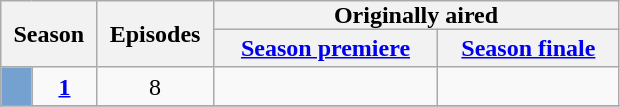<table class="wikitable plainrowheaders"  style="text-align:center;">
<tr>
<th scope="col" style="padding:0 8px;" colspan="2" rowspan="2">Season</th>
<th scope="col" style="padding:0 8px;" rowspan="2">Episodes</th>
<th scope="col" style="padding:0 80px;" colspan="2">Originally aired</th>
</tr>
<tr>
<th scope="col"><a href='#'>Season premiere</a></th>
<th scope="col"><a href='#'>Season finale</a></th>
</tr>
<tr>
<td scope="row" style="background:#75A1D0; color:black"></td>
<td><strong><a href='#'>1</a></strong></td>
<td>8</td>
<td></td>
<td></td>
</tr>
<tr>
</tr>
</table>
